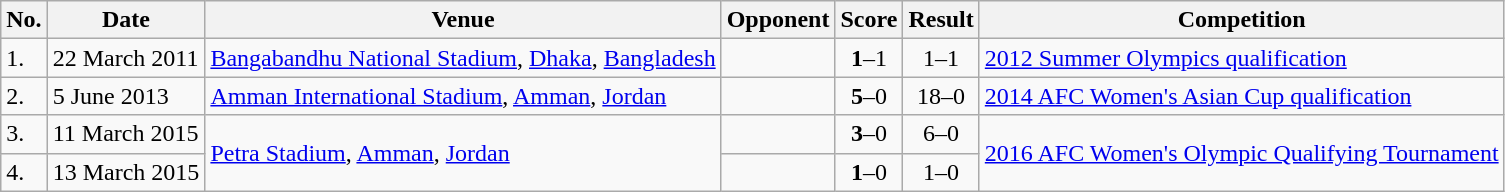<table class="wikitable">
<tr>
<th>No.</th>
<th>Date</th>
<th>Venue</th>
<th>Opponent</th>
<th>Score</th>
<th>Result</th>
<th>Competition</th>
</tr>
<tr>
<td>1.</td>
<td>22 March 2011</td>
<td><a href='#'>Bangabandhu National Stadium</a>, <a href='#'>Dhaka</a>, <a href='#'>Bangladesh</a></td>
<td></td>
<td align=center><strong>1</strong>–1</td>
<td align=center>1–1</td>
<td><a href='#'>2012 Summer Olympics qualification</a></td>
</tr>
<tr>
<td>2.</td>
<td>5 June 2013</td>
<td><a href='#'>Amman International Stadium</a>, <a href='#'>Amman</a>, <a href='#'>Jordan</a></td>
<td></td>
<td align=center><strong>5</strong>–0</td>
<td align=center>18–0</td>
<td><a href='#'>2014 AFC Women's Asian Cup qualification</a></td>
</tr>
<tr>
<td>3.</td>
<td>11 March 2015</td>
<td rowspan="2"><a href='#'>Petra Stadium</a>, <a href='#'>Amman</a>, <a href='#'>Jordan</a></td>
<td></td>
<td align=center><strong>3</strong>–0</td>
<td align=center>6–0</td>
<td rowspan="2"><a href='#'>2016 AFC Women's Olympic Qualifying Tournament</a></td>
</tr>
<tr>
<td>4.</td>
<td>13 March 2015</td>
<td></td>
<td align=center><strong>1</strong>–0</td>
<td align=center>1–0</td>
</tr>
</table>
